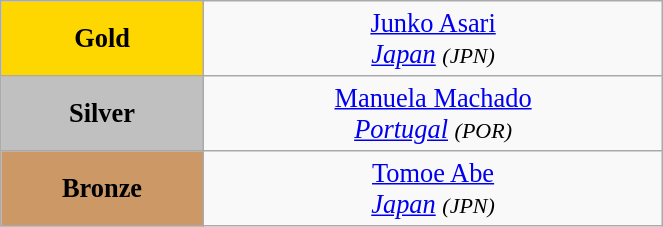<table class="wikitable" style=" text-align:center; font-size:110%;" width="35%">
<tr>
<td bgcolor="gold"><strong>Gold</strong></td>
<td> <a href='#'>Junko Asari</a><br><em><a href='#'>Japan</a> <small>(JPN)</small></em></td>
</tr>
<tr>
<td bgcolor="silver"><strong>Silver</strong></td>
<td> <a href='#'>Manuela Machado</a><br><em><a href='#'>Portugal</a> <small>(POR)</small></em></td>
</tr>
<tr>
<td bgcolor="CC9966"><strong>Bronze</strong></td>
<td> <a href='#'>Tomoe Abe</a><br><em><a href='#'>Japan</a> <small>(JPN)</small></em></td>
</tr>
</table>
